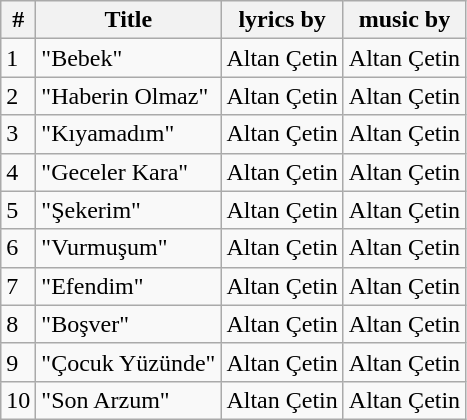<table class="wikitable">
<tr>
<th>#</th>
<th>Title</th>
<th>lyrics by</th>
<th>music by</th>
</tr>
<tr>
<td>1</td>
<td>"Bebek"</td>
<td>Altan Çetin</td>
<td>Altan Çetin</td>
</tr>
<tr>
<td>2</td>
<td>"Haberin Olmaz"</td>
<td>Altan Çetin</td>
<td>Altan Çetin</td>
</tr>
<tr>
<td>3</td>
<td>"Kıyamadım"</td>
<td>Altan Çetin</td>
<td>Altan Çetin</td>
</tr>
<tr>
<td>4</td>
<td>"Geceler Kara"</td>
<td>Altan Çetin</td>
<td>Altan Çetin</td>
</tr>
<tr>
<td>5</td>
<td>"Şekerim"</td>
<td>Altan Çetin</td>
<td>Altan Çetin</td>
</tr>
<tr>
<td>6</td>
<td>"Vurmuşum"</td>
<td>Altan Çetin</td>
<td>Altan Çetin</td>
</tr>
<tr>
<td>7</td>
<td>"Efendim"</td>
<td>Altan Çetin</td>
<td>Altan Çetin</td>
</tr>
<tr>
<td>8</td>
<td>"Boşver"</td>
<td>Altan Çetin</td>
<td>Altan Çetin</td>
</tr>
<tr>
<td>9</td>
<td>"Çocuk Yüzünde"</td>
<td>Altan Çetin</td>
<td>Altan Çetin</td>
</tr>
<tr>
<td>10</td>
<td>"Son Arzum"</td>
<td>Altan Çetin</td>
<td>Altan Çetin</td>
</tr>
</table>
